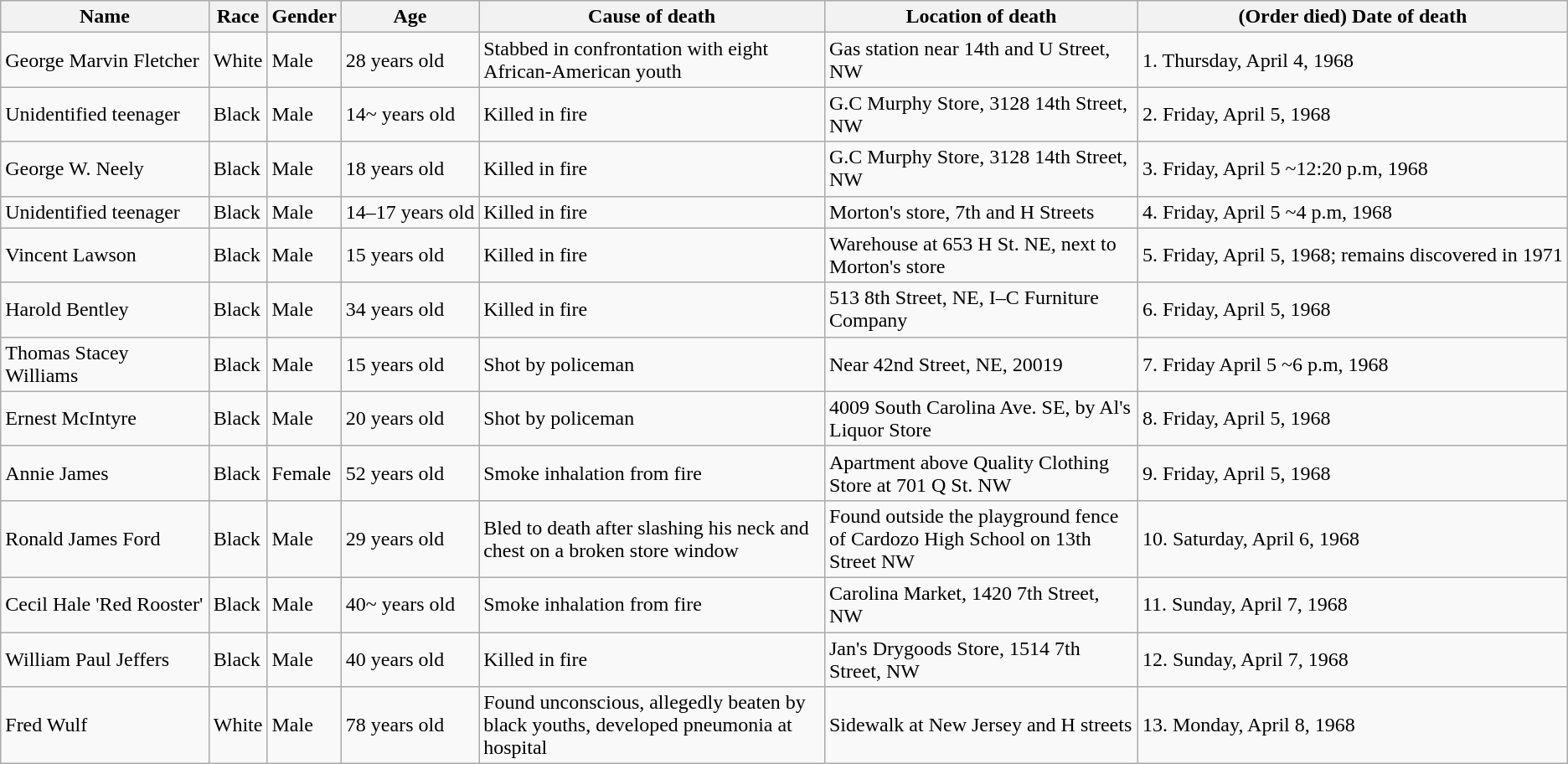<table class="wikitable sortable">
<tr>
<th>Name</th>
<th>Race</th>
<th>Gender</th>
<th>Age</th>
<th>Cause of death</th>
<th>Location of death</th>
<th>(Order died) Date of death</th>
</tr>
<tr>
<td>George Marvin Fletcher</td>
<td>White</td>
<td>Male</td>
<td>28 years old</td>
<td>Stabbed in confrontation with eight African-American youth</td>
<td>Gas station near 14th and U Street, NW</td>
<td>1. Thursday, April 4, 1968</td>
</tr>
<tr>
<td>Unidentified teenager</td>
<td>Black</td>
<td>Male</td>
<td>14~ years old</td>
<td>Killed in fire</td>
<td>G.C Murphy Store, 3128 14th Street, NW</td>
<td>2. Friday, April 5, 1968</td>
</tr>
<tr>
<td>George W. Neely</td>
<td>Black</td>
<td>Male</td>
<td>18 years old</td>
<td>Killed in fire</td>
<td>G.C Murphy Store, 3128 14th Street, NW</td>
<td>3. Friday, April 5 ~12:20 p.m, 1968</td>
</tr>
<tr>
<td>Unidentified teenager</td>
<td>Black</td>
<td>Male</td>
<td style="white-space:nowrap;">14–17 years old</td>
<td>Killed in fire</td>
<td>Morton's store, 7th and H Streets</td>
<td>4. Friday, April 5 ~4 p.m, 1968</td>
</tr>
<tr>
<td>Vincent Lawson</td>
<td>Black</td>
<td>Male</td>
<td>15 years old</td>
<td>Killed in fire</td>
<td>Warehouse at 653 H St. NE, next to Morton's store</td>
<td style="white-space:nowrap;">5. Friday, April 5, 1968; remains discovered in 1971</td>
</tr>
<tr>
<td>Harold Bentley</td>
<td>Black</td>
<td>Male</td>
<td>34 years old</td>
<td>Killed in fire</td>
<td>513 8th Street, NE, I–C Furniture Company</td>
<td>6. Friday, April 5, 1968</td>
</tr>
<tr>
<td>Thomas Stacey Williams</td>
<td>Black</td>
<td>Male</td>
<td>15 years old</td>
<td>Shot by policeman</td>
<td>Near 42nd Street, NE, 20019</td>
<td>7. Friday April 5 ~6 p.m, 1968</td>
</tr>
<tr>
<td>Ernest McIntyre</td>
<td>Black</td>
<td>Male</td>
<td>20 years old</td>
<td>Shot by policeman</td>
<td>4009 South Carolina Ave. SE, by Al's Liquor Store</td>
<td>8. Friday, April 5, 1968</td>
</tr>
<tr>
<td>Annie James</td>
<td>Black</td>
<td style="white-space:nowrap;">Female</td>
<td>52 years old</td>
<td>Smoke inhalation from fire</td>
<td>Apartment above Quality Clothing Store at 701 Q St. NW</td>
<td>9. Friday, April 5, 1968</td>
</tr>
<tr>
<td>Ronald James Ford</td>
<td>Black</td>
<td>Male</td>
<td>29 years old</td>
<td>Bled to death after slashing his neck and chest on a broken store window</td>
<td>Found outside the playground fence of Cardozo High School on 13th Street NW</td>
<td>10. Saturday, April 6, 1968</td>
</tr>
<tr>
<td style="white-space:nowrap;">Cecil Hale 'Red Rooster'</td>
<td>Black</td>
<td>Male</td>
<td>40~ years old</td>
<td>Smoke inhalation from fire</td>
<td>Carolina Market, 1420 7th Street, NW</td>
<td>11. Sunday, April 7, 1968</td>
</tr>
<tr>
<td>William Paul Jeffers</td>
<td>Black</td>
<td>Male</td>
<td>40 years old</td>
<td>Killed in fire</td>
<td>Jan's Drygoods Store, 1514 7th Street, NW</td>
<td>12. Sunday, April 7, 1968</td>
</tr>
<tr>
<td>Fred Wulf</td>
<td>White</td>
<td>Male</td>
<td>78 years old</td>
<td>Found unconscious, allegedly beaten by black youths, developed pneumonia at hospital</td>
<td>Sidewalk at New Jersey and H streets</td>
<td>13. Monday, April 8, 1968</td>
</tr>
</table>
